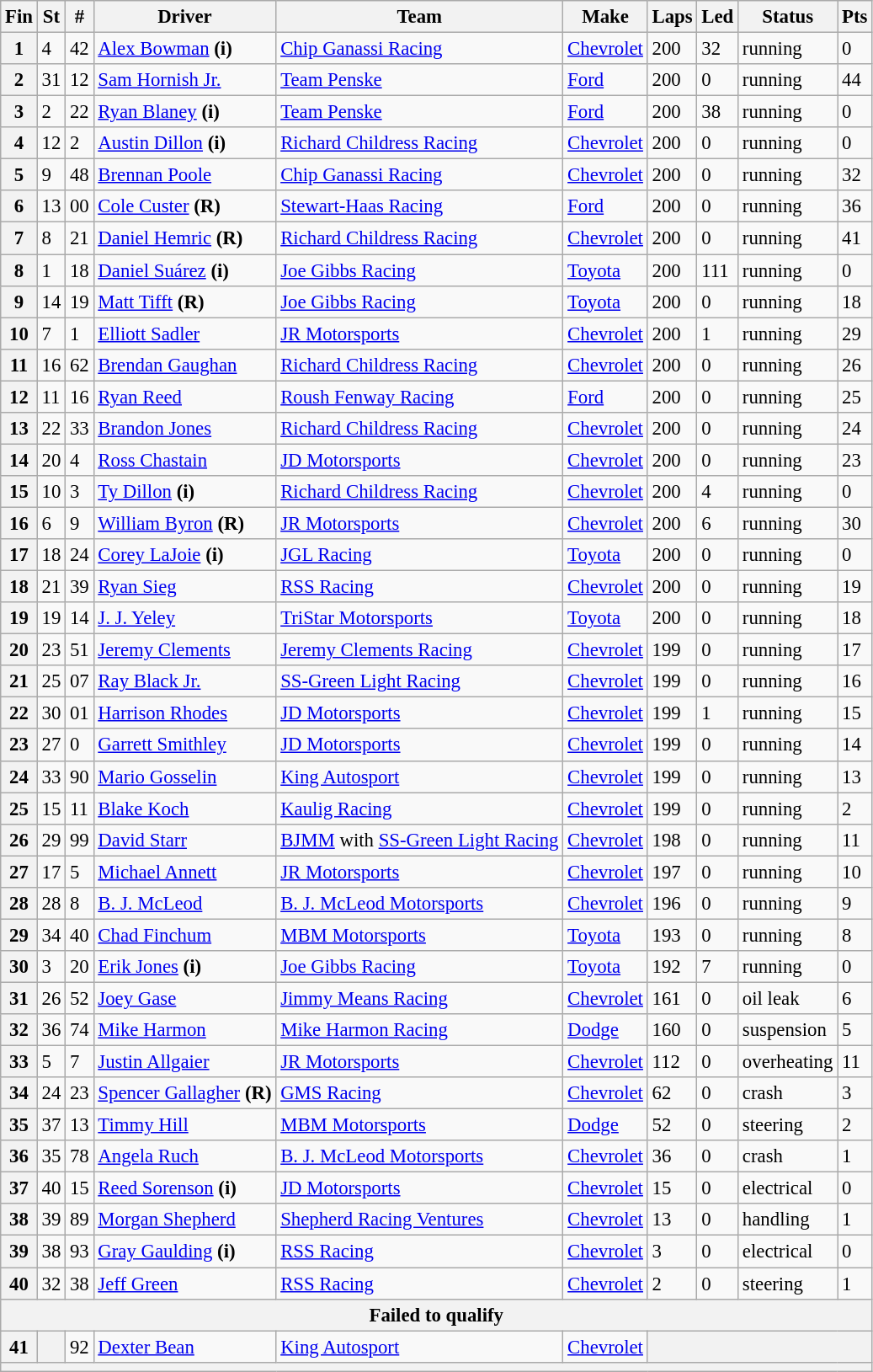<table class="wikitable" style="font-size:95%">
<tr>
<th>Fin</th>
<th>St</th>
<th>#</th>
<th>Driver</th>
<th>Team</th>
<th>Make</th>
<th>Laps</th>
<th>Led</th>
<th>Status</th>
<th>Pts</th>
</tr>
<tr>
<th>1</th>
<td>4</td>
<td>42</td>
<td><a href='#'>Alex Bowman</a> <strong>(i)</strong></td>
<td><a href='#'>Chip Ganassi Racing</a></td>
<td><a href='#'>Chevrolet</a></td>
<td>200</td>
<td>32</td>
<td>running</td>
<td>0</td>
</tr>
<tr>
<th>2</th>
<td>31</td>
<td>12</td>
<td><a href='#'>Sam Hornish Jr.</a></td>
<td><a href='#'>Team Penske</a></td>
<td><a href='#'>Ford</a></td>
<td>200</td>
<td>0</td>
<td>running</td>
<td>44</td>
</tr>
<tr>
<th>3</th>
<td>2</td>
<td>22</td>
<td><a href='#'>Ryan Blaney</a> <strong>(i)</strong></td>
<td><a href='#'>Team Penske</a></td>
<td><a href='#'>Ford</a></td>
<td>200</td>
<td>38</td>
<td>running</td>
<td>0</td>
</tr>
<tr>
<th>4</th>
<td>12</td>
<td>2</td>
<td><a href='#'>Austin Dillon</a> <strong>(i)</strong></td>
<td><a href='#'>Richard Childress Racing</a></td>
<td><a href='#'>Chevrolet</a></td>
<td>200</td>
<td>0</td>
<td>running</td>
<td>0</td>
</tr>
<tr>
<th>5</th>
<td>9</td>
<td>48</td>
<td><a href='#'>Brennan Poole</a></td>
<td><a href='#'>Chip Ganassi Racing</a></td>
<td><a href='#'>Chevrolet</a></td>
<td>200</td>
<td>0</td>
<td>running</td>
<td>32</td>
</tr>
<tr>
<th>6</th>
<td>13</td>
<td>00</td>
<td><a href='#'>Cole Custer</a> <strong>(R)</strong></td>
<td><a href='#'>Stewart-Haas Racing</a></td>
<td><a href='#'>Ford</a></td>
<td>200</td>
<td>0</td>
<td>running</td>
<td>36</td>
</tr>
<tr>
<th>7</th>
<td>8</td>
<td>21</td>
<td><a href='#'>Daniel Hemric</a> <strong>(R)</strong></td>
<td><a href='#'>Richard Childress Racing</a></td>
<td><a href='#'>Chevrolet</a></td>
<td>200</td>
<td>0</td>
<td>running</td>
<td>41</td>
</tr>
<tr>
<th>8</th>
<td>1</td>
<td>18</td>
<td><a href='#'>Daniel Suárez</a> <strong>(i)</strong></td>
<td><a href='#'>Joe Gibbs Racing</a></td>
<td><a href='#'>Toyota</a></td>
<td>200</td>
<td>111</td>
<td>running</td>
<td>0</td>
</tr>
<tr>
<th>9</th>
<td>14</td>
<td>19</td>
<td><a href='#'>Matt Tifft</a> <strong>(R)</strong></td>
<td><a href='#'>Joe Gibbs Racing</a></td>
<td><a href='#'>Toyota</a></td>
<td>200</td>
<td>0</td>
<td>running</td>
<td>18</td>
</tr>
<tr>
<th>10</th>
<td>7</td>
<td>1</td>
<td><a href='#'>Elliott Sadler</a></td>
<td><a href='#'>JR Motorsports</a></td>
<td><a href='#'>Chevrolet</a></td>
<td>200</td>
<td>1</td>
<td>running</td>
<td>29</td>
</tr>
<tr>
<th>11</th>
<td>16</td>
<td>62</td>
<td><a href='#'>Brendan Gaughan</a></td>
<td><a href='#'>Richard Childress Racing</a></td>
<td><a href='#'>Chevrolet</a></td>
<td>200</td>
<td>0</td>
<td>running</td>
<td>26</td>
</tr>
<tr>
<th>12</th>
<td>11</td>
<td>16</td>
<td><a href='#'>Ryan Reed</a></td>
<td><a href='#'>Roush Fenway Racing</a></td>
<td><a href='#'>Ford</a></td>
<td>200</td>
<td>0</td>
<td>running</td>
<td>25</td>
</tr>
<tr>
<th>13</th>
<td>22</td>
<td>33</td>
<td><a href='#'>Brandon Jones</a></td>
<td><a href='#'>Richard Childress Racing</a></td>
<td><a href='#'>Chevrolet</a></td>
<td>200</td>
<td>0</td>
<td>running</td>
<td>24</td>
</tr>
<tr>
<th>14</th>
<td>20</td>
<td>4</td>
<td><a href='#'>Ross Chastain</a></td>
<td><a href='#'>JD Motorsports</a></td>
<td><a href='#'>Chevrolet</a></td>
<td>200</td>
<td>0</td>
<td>running</td>
<td>23</td>
</tr>
<tr>
<th>15</th>
<td>10</td>
<td>3</td>
<td><a href='#'>Ty Dillon</a> <strong>(i)</strong></td>
<td><a href='#'>Richard Childress Racing</a></td>
<td><a href='#'>Chevrolet</a></td>
<td>200</td>
<td>4</td>
<td>running</td>
<td>0</td>
</tr>
<tr>
<th>16</th>
<td>6</td>
<td>9</td>
<td><a href='#'>William Byron</a> <strong>(R)</strong></td>
<td><a href='#'>JR Motorsports</a></td>
<td><a href='#'>Chevrolet</a></td>
<td>200</td>
<td>6</td>
<td>running</td>
<td>30</td>
</tr>
<tr>
<th>17</th>
<td>18</td>
<td>24</td>
<td><a href='#'>Corey LaJoie</a> <strong>(i)</strong></td>
<td><a href='#'>JGL Racing</a></td>
<td><a href='#'>Toyota</a></td>
<td>200</td>
<td>0</td>
<td>running</td>
<td>0</td>
</tr>
<tr>
<th>18</th>
<td>21</td>
<td>39</td>
<td><a href='#'>Ryan Sieg</a></td>
<td><a href='#'>RSS Racing</a></td>
<td><a href='#'>Chevrolet</a></td>
<td>200</td>
<td>0</td>
<td>running</td>
<td>19</td>
</tr>
<tr>
<th>19</th>
<td>19</td>
<td>14</td>
<td><a href='#'>J. J. Yeley</a></td>
<td><a href='#'>TriStar Motorsports</a></td>
<td><a href='#'>Toyota</a></td>
<td>200</td>
<td>0</td>
<td>running</td>
<td>18</td>
</tr>
<tr>
<th>20</th>
<td>23</td>
<td>51</td>
<td><a href='#'>Jeremy Clements</a></td>
<td><a href='#'>Jeremy Clements Racing</a></td>
<td><a href='#'>Chevrolet</a></td>
<td>199</td>
<td>0</td>
<td>running</td>
<td>17</td>
</tr>
<tr>
<th>21</th>
<td>25</td>
<td>07</td>
<td><a href='#'>Ray Black Jr.</a></td>
<td><a href='#'>SS-Green Light Racing</a></td>
<td><a href='#'>Chevrolet</a></td>
<td>199</td>
<td>0</td>
<td>running</td>
<td>16</td>
</tr>
<tr>
<th>22</th>
<td>30</td>
<td>01</td>
<td><a href='#'>Harrison Rhodes</a></td>
<td><a href='#'>JD Motorsports</a></td>
<td><a href='#'>Chevrolet</a></td>
<td>199</td>
<td>1</td>
<td>running</td>
<td>15</td>
</tr>
<tr>
<th>23</th>
<td>27</td>
<td>0</td>
<td><a href='#'>Garrett Smithley</a></td>
<td><a href='#'>JD Motorsports</a></td>
<td><a href='#'>Chevrolet</a></td>
<td>199</td>
<td>0</td>
<td>running</td>
<td>14</td>
</tr>
<tr>
<th>24</th>
<td>33</td>
<td>90</td>
<td><a href='#'>Mario Gosselin</a></td>
<td><a href='#'>King Autosport</a></td>
<td><a href='#'>Chevrolet</a></td>
<td>199</td>
<td>0</td>
<td>running</td>
<td>13</td>
</tr>
<tr>
<th>25</th>
<td>15</td>
<td>11</td>
<td><a href='#'>Blake Koch</a></td>
<td><a href='#'>Kaulig Racing</a></td>
<td><a href='#'>Chevrolet</a></td>
<td>199</td>
<td>0</td>
<td>running</td>
<td>2</td>
</tr>
<tr>
<th>26</th>
<td>29</td>
<td>99</td>
<td><a href='#'>David Starr</a></td>
<td><a href='#'>BJMM</a> with <a href='#'>SS-Green Light Racing</a></td>
<td><a href='#'>Chevrolet</a></td>
<td>198</td>
<td>0</td>
<td>running</td>
<td>11</td>
</tr>
<tr>
<th>27</th>
<td>17</td>
<td>5</td>
<td><a href='#'>Michael Annett</a></td>
<td><a href='#'>JR Motorsports</a></td>
<td><a href='#'>Chevrolet</a></td>
<td>197</td>
<td>0</td>
<td>running</td>
<td>10</td>
</tr>
<tr>
<th>28</th>
<td>28</td>
<td>8</td>
<td><a href='#'>B. J. McLeod</a></td>
<td><a href='#'>B. J. McLeod Motorsports</a></td>
<td><a href='#'>Chevrolet</a></td>
<td>196</td>
<td>0</td>
<td>running</td>
<td>9</td>
</tr>
<tr>
<th>29</th>
<td>34</td>
<td>40</td>
<td><a href='#'>Chad Finchum</a></td>
<td><a href='#'>MBM Motorsports</a></td>
<td><a href='#'>Toyota</a></td>
<td>193</td>
<td>0</td>
<td>running</td>
<td>8</td>
</tr>
<tr>
<th>30</th>
<td>3</td>
<td>20</td>
<td><a href='#'>Erik Jones</a> <strong>(i)</strong></td>
<td><a href='#'>Joe Gibbs Racing</a></td>
<td><a href='#'>Toyota</a></td>
<td>192</td>
<td>7</td>
<td>running</td>
<td>0</td>
</tr>
<tr>
<th>31</th>
<td>26</td>
<td>52</td>
<td><a href='#'>Joey Gase</a></td>
<td><a href='#'>Jimmy Means Racing</a></td>
<td><a href='#'>Chevrolet</a></td>
<td>161</td>
<td>0</td>
<td>oil leak</td>
<td>6</td>
</tr>
<tr>
<th>32</th>
<td>36</td>
<td>74</td>
<td><a href='#'>Mike Harmon</a></td>
<td><a href='#'>Mike Harmon Racing</a></td>
<td><a href='#'>Dodge</a></td>
<td>160</td>
<td>0</td>
<td>suspension</td>
<td>5</td>
</tr>
<tr>
<th>33</th>
<td>5</td>
<td>7</td>
<td><a href='#'>Justin Allgaier</a></td>
<td><a href='#'>JR Motorsports</a></td>
<td><a href='#'>Chevrolet</a></td>
<td>112</td>
<td>0</td>
<td>overheating</td>
<td>11</td>
</tr>
<tr>
<th>34</th>
<td>24</td>
<td>23</td>
<td><a href='#'>Spencer Gallagher</a> <strong>(R)</strong></td>
<td><a href='#'>GMS Racing</a></td>
<td><a href='#'>Chevrolet</a></td>
<td>62</td>
<td>0</td>
<td>crash</td>
<td>3</td>
</tr>
<tr>
<th>35</th>
<td>37</td>
<td>13</td>
<td><a href='#'>Timmy Hill</a></td>
<td><a href='#'>MBM Motorsports</a></td>
<td><a href='#'>Dodge</a></td>
<td>52</td>
<td>0</td>
<td>steering</td>
<td>2</td>
</tr>
<tr>
<th>36</th>
<td>35</td>
<td>78</td>
<td><a href='#'>Angela Ruch</a></td>
<td><a href='#'>B. J. McLeod Motorsports</a></td>
<td><a href='#'>Chevrolet</a></td>
<td>36</td>
<td>0</td>
<td>crash</td>
<td>1</td>
</tr>
<tr>
<th>37</th>
<td>40</td>
<td>15</td>
<td><a href='#'>Reed Sorenson</a> <strong>(i)</strong></td>
<td><a href='#'>JD Motorsports</a></td>
<td><a href='#'>Chevrolet</a></td>
<td>15</td>
<td>0</td>
<td>electrical</td>
<td>0</td>
</tr>
<tr>
<th>38</th>
<td>39</td>
<td>89</td>
<td><a href='#'>Morgan Shepherd</a></td>
<td><a href='#'>Shepherd Racing Ventures</a></td>
<td><a href='#'>Chevrolet</a></td>
<td>13</td>
<td>0</td>
<td>handling</td>
<td>1</td>
</tr>
<tr>
<th>39</th>
<td>38</td>
<td>93</td>
<td><a href='#'>Gray Gaulding</a> <strong>(i)</strong></td>
<td><a href='#'>RSS Racing</a></td>
<td><a href='#'>Chevrolet</a></td>
<td>3</td>
<td>0</td>
<td>electrical</td>
<td>0</td>
</tr>
<tr>
<th>40</th>
<td>32</td>
<td>38</td>
<td><a href='#'>Jeff Green</a></td>
<td><a href='#'>RSS Racing</a></td>
<td><a href='#'>Chevrolet</a></td>
<td>2</td>
<td>0</td>
<td>steering</td>
<td>1</td>
</tr>
<tr>
<th colspan="10">Failed to qualify</th>
</tr>
<tr>
<th>41</th>
<th></th>
<td>92</td>
<td><a href='#'>Dexter Bean</a></td>
<td><a href='#'>King Autosport</a></td>
<td><a href='#'>Chevrolet</a></td>
<th colspan="4"></th>
</tr>
<tr>
<th colspan="10"></th>
</tr>
</table>
